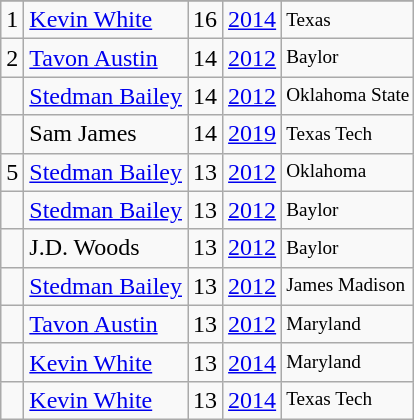<table class="wikitable">
<tr>
</tr>
<tr>
<td>1</td>
<td><a href='#'>Kevin White</a></td>
<td>16</td>
<td><a href='#'>2014</a></td>
<td style="font-size:80%;">Texas</td>
</tr>
<tr>
<td>2</td>
<td><a href='#'>Tavon Austin</a></td>
<td>14</td>
<td><a href='#'>2012</a></td>
<td style="font-size:80%;">Baylor</td>
</tr>
<tr>
<td></td>
<td><a href='#'>Stedman Bailey</a></td>
<td>14</td>
<td><a href='#'>2012</a></td>
<td style="font-size:80%;">Oklahoma State</td>
</tr>
<tr>
<td></td>
<td>Sam James</td>
<td>14</td>
<td><a href='#'>2019</a></td>
<td style="font-size:80%;">Texas Tech</td>
</tr>
<tr>
<td>5</td>
<td><a href='#'>Stedman Bailey</a></td>
<td>13</td>
<td><a href='#'>2012</a></td>
<td style="font-size:80%;">Oklahoma</td>
</tr>
<tr>
<td></td>
<td><a href='#'>Stedman Bailey</a></td>
<td>13</td>
<td><a href='#'>2012</a></td>
<td style="font-size:80%;">Baylor</td>
</tr>
<tr>
<td></td>
<td>J.D. Woods</td>
<td>13</td>
<td><a href='#'>2012</a></td>
<td style="font-size:80%;">Baylor</td>
</tr>
<tr>
<td></td>
<td><a href='#'>Stedman Bailey</a></td>
<td>13</td>
<td><a href='#'>2012</a></td>
<td style="font-size:80%;">James Madison</td>
</tr>
<tr>
<td></td>
<td><a href='#'>Tavon Austin</a></td>
<td>13</td>
<td><a href='#'>2012</a></td>
<td style="font-size:80%;">Maryland</td>
</tr>
<tr>
<td></td>
<td><a href='#'>Kevin White</a></td>
<td>13</td>
<td><a href='#'>2014</a></td>
<td style="font-size:80%;">Maryland</td>
</tr>
<tr>
<td></td>
<td><a href='#'>Kevin White</a></td>
<td>13</td>
<td><a href='#'>2014</a></td>
<td style="font-size:80%;">Texas Tech</td>
</tr>
</table>
